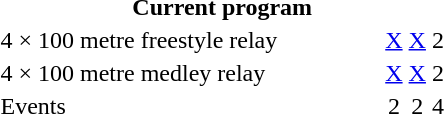<table>
<tr>
<td align=center colspan=21><strong>Current program</strong></td>
</tr>
<tr align=center>
<td align=left>4 × 100 metre freestyle relay</td>
<td></td>
<td></td>
<td></td>
<td></td>
<td></td>
<td></td>
<td></td>
<td></td>
<td></td>
<td></td>
<td></td>
<td></td>
<td></td>
<td></td>
<td></td>
<td></td>
<td></td>
<td><a href='#'>X</a></td>
<td><a href='#'>X</a></td>
<td>2</td>
</tr>
<tr align=center>
<td align=left>4 × 100 metre medley relay</td>
<td></td>
<td></td>
<td></td>
<td></td>
<td></td>
<td></td>
<td></td>
<td></td>
<td></td>
<td></td>
<td></td>
<td></td>
<td></td>
<td></td>
<td></td>
<td></td>
<td></td>
<td><a href='#'>X</a></td>
<td><a href='#'>X</a></td>
<td>2</td>
</tr>
<tr align=center>
<td align=left>Events</td>
<td></td>
<td></td>
<td></td>
<td></td>
<td></td>
<td></td>
<td></td>
<td></td>
<td></td>
<td></td>
<td></td>
<td></td>
<td></td>
<td></td>
<td></td>
<td></td>
<td></td>
<td>2</td>
<td>2</td>
<td>4</td>
</tr>
</table>
